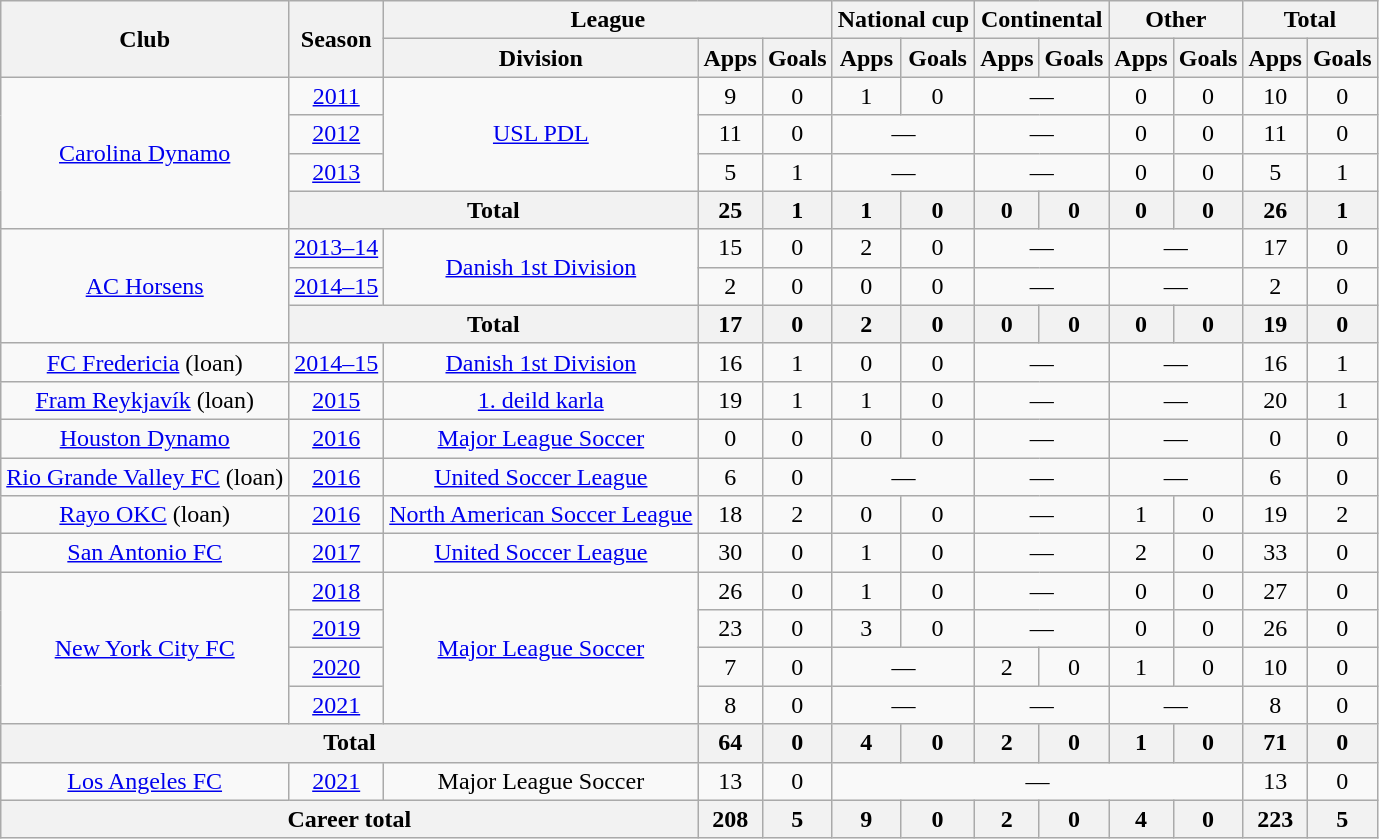<table class="wikitable" style="text-align:center">
<tr>
<th rowspan="2">Club</th>
<th rowspan="2">Season</th>
<th colspan="3">League</th>
<th colspan="2">National cup</th>
<th colspan="2">Continental</th>
<th colspan="2">Other</th>
<th colspan="2">Total</th>
</tr>
<tr>
<th>Division</th>
<th>Apps</th>
<th>Goals</th>
<th>Apps</th>
<th>Goals</th>
<th>Apps</th>
<th>Goals</th>
<th>Apps</th>
<th>Goals</th>
<th>Apps</th>
<th>Goals</th>
</tr>
<tr>
<td rowspan="4"><a href='#'>Carolina Dynamo</a></td>
<td><a href='#'>2011</a></td>
<td rowspan="3"><a href='#'>USL PDL</a></td>
<td>9</td>
<td>0</td>
<td>1</td>
<td>0</td>
<td colspan="2">—</td>
<td>0</td>
<td>0</td>
<td>10</td>
<td>0</td>
</tr>
<tr>
<td><a href='#'>2012</a></td>
<td>11</td>
<td>0</td>
<td colspan="2">—</td>
<td colspan="2">—</td>
<td>0</td>
<td>0</td>
<td>11</td>
<td>0</td>
</tr>
<tr>
<td><a href='#'>2013</a></td>
<td>5</td>
<td>1</td>
<td colspan="2">—</td>
<td colspan="2">—</td>
<td>0</td>
<td>0</td>
<td>5</td>
<td>1</td>
</tr>
<tr>
<th colspan="2">Total</th>
<th>25</th>
<th>1</th>
<th>1</th>
<th>0</th>
<th>0</th>
<th>0</th>
<th>0</th>
<th>0</th>
<th>26</th>
<th>1</th>
</tr>
<tr>
<td rowspan="3"><a href='#'>AC Horsens</a></td>
<td><a href='#'>2013–14</a></td>
<td rowspan="2"><a href='#'>Danish 1st Division</a></td>
<td>15</td>
<td>0</td>
<td>2</td>
<td>0</td>
<td colspan="2">—</td>
<td colspan="2">—</td>
<td>17</td>
<td>0</td>
</tr>
<tr>
<td><a href='#'>2014–15</a></td>
<td>2</td>
<td>0</td>
<td>0</td>
<td>0</td>
<td colspan="2">—</td>
<td colspan="2">—</td>
<td>2</td>
<td>0</td>
</tr>
<tr>
<th colspan="2">Total</th>
<th>17</th>
<th>0</th>
<th>2</th>
<th>0</th>
<th>0</th>
<th>0</th>
<th>0</th>
<th>0</th>
<th>19</th>
<th>0</th>
</tr>
<tr>
<td><a href='#'>FC Fredericia</a> (loan)</td>
<td><a href='#'>2014–15</a></td>
<td><a href='#'>Danish 1st Division</a></td>
<td>16</td>
<td>1</td>
<td>0</td>
<td>0</td>
<td colspan="2">—</td>
<td colspan="2">—</td>
<td>16</td>
<td>1</td>
</tr>
<tr>
<td><a href='#'>Fram Reykjavík</a> (loan)</td>
<td><a href='#'>2015</a></td>
<td><a href='#'>1. deild karla</a></td>
<td>19</td>
<td>1</td>
<td>1</td>
<td>0</td>
<td colspan="2">—</td>
<td colspan="2">—</td>
<td>20</td>
<td>1</td>
</tr>
<tr>
<td><a href='#'>Houston Dynamo</a></td>
<td><a href='#'>2016</a></td>
<td><a href='#'>Major League Soccer</a></td>
<td>0</td>
<td>0</td>
<td>0</td>
<td>0</td>
<td colspan="2">—</td>
<td colspan="2">—</td>
<td>0</td>
<td>0</td>
</tr>
<tr>
<td><a href='#'>Rio Grande Valley FC</a> (loan)</td>
<td><a href='#'>2016</a></td>
<td><a href='#'>United Soccer League</a></td>
<td>6</td>
<td>0</td>
<td colspan="2">—</td>
<td colspan="2">—</td>
<td colspan="2">—</td>
<td>6</td>
<td>0</td>
</tr>
<tr>
<td><a href='#'>Rayo OKC</a> (loan)</td>
<td><a href='#'>2016</a></td>
<td><a href='#'>North American Soccer League</a></td>
<td>18</td>
<td>2</td>
<td>0</td>
<td>0</td>
<td colspan="2">—</td>
<td>1</td>
<td>0</td>
<td>19</td>
<td>2</td>
</tr>
<tr>
<td><a href='#'>San Antonio FC</a></td>
<td><a href='#'>2017</a></td>
<td><a href='#'>United Soccer League</a></td>
<td>30</td>
<td>0</td>
<td>1</td>
<td>0</td>
<td colspan="2">—</td>
<td>2</td>
<td>0</td>
<td>33</td>
<td>0</td>
</tr>
<tr>
<td rowspan="4"><a href='#'>New York City FC</a></td>
<td><a href='#'>2018</a></td>
<td rowspan="4"><a href='#'>Major League Soccer</a></td>
<td>26</td>
<td>0</td>
<td>1</td>
<td>0</td>
<td colspan="2">—</td>
<td>0</td>
<td>0</td>
<td>27</td>
<td>0</td>
</tr>
<tr>
<td><a href='#'>2019</a></td>
<td>23</td>
<td>0</td>
<td>3</td>
<td>0</td>
<td colspan="2">—</td>
<td>0</td>
<td>0</td>
<td>26</td>
<td>0</td>
</tr>
<tr>
<td><a href='#'>2020</a></td>
<td>7</td>
<td>0</td>
<td colspan="2">—</td>
<td>2</td>
<td>0</td>
<td>1</td>
<td>0</td>
<td>10</td>
<td>0</td>
</tr>
<tr>
<td><a href='#'>2021</a></td>
<td>8</td>
<td>0</td>
<td colspan="2">—</td>
<td colspan="2">—</td>
<td colspan="2">—</td>
<td>8</td>
<td>0</td>
</tr>
<tr>
<th colspan="3">Total</th>
<th>64</th>
<th>0</th>
<th>4</th>
<th>0</th>
<th>2</th>
<th>0</th>
<th>1</th>
<th>0</th>
<th>71</th>
<th>0</th>
</tr>
<tr>
<td><a href='#'>Los Angeles FC</a></td>
<td><a href='#'>2021</a></td>
<td>Major League Soccer</td>
<td>13</td>
<td>0</td>
<td colspan="6">—</td>
<td>13</td>
<td>0</td>
</tr>
<tr>
<th colspan="3">Career total</th>
<th>208</th>
<th>5</th>
<th>9</th>
<th>0</th>
<th>2</th>
<th>0</th>
<th>4</th>
<th>0</th>
<th>223</th>
<th>5</th>
</tr>
</table>
